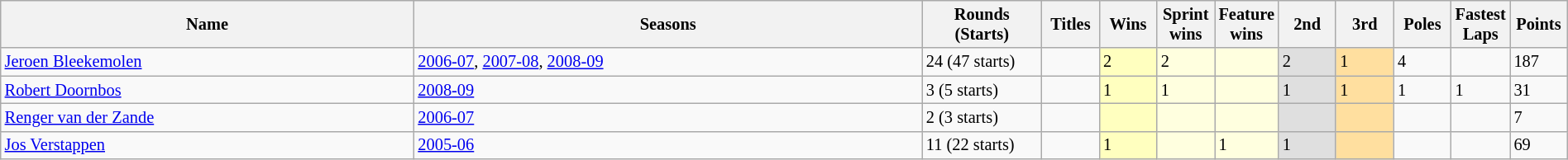<table class="wikitable sortable" style="font-size: 85%" width="100%">
<tr>
<th>Name</th>
<th>Seasons</th>
<th width=90px>Rounds<br>(Starts)</th>
<th width=40px>Titles</th>
<th width=40px>Wins</th>
<th width=40px>Sprint<br>wins</th>
<th width=40px>Feature<br>wins</th>
<th width=40px>2nd</th>
<th width=40px>3rd</th>
<th width=40px>Poles</th>
<th width=40px>Fastest<br>Laps</th>
<th width=40px>Points</th>
</tr>
<tr>
<td><a href='#'>Jeroen Bleekemolen</a></td>
<td><a href='#'>2006-07</a>, <a href='#'>2007-08</a>, <a href='#'>2008-09</a></td>
<td>24 (47 starts)</td>
<td></td>
<td style="background:#FFFFBF;">2</td>
<td style="background:#FFFFDF;">2</td>
<td style="background:#FFFFDF;"></td>
<td style="background:#DFDFDF;">2</td>
<td style="background:#FFDF9F;">1</td>
<td>4</td>
<td></td>
<td>187</td>
</tr>
<tr>
<td><a href='#'>Robert Doornbos</a></td>
<td><a href='#'>2008-09</a></td>
<td>3 (5 starts)</td>
<td></td>
<td style="background:#FFFFBF;">1</td>
<td style="background:#FFFFDF;">1</td>
<td style="background:#FFFFDF;"></td>
<td style="background:#DFDFDF;">1</td>
<td style="background:#FFDF9F;">1</td>
<td>1</td>
<td>1</td>
<td>31</td>
</tr>
<tr>
<td><a href='#'>Renger van der Zande</a></td>
<td><a href='#'>2006-07</a></td>
<td>2 (3 starts)</td>
<td></td>
<td style="background:#FFFFBF;"></td>
<td style="background:#FFFFDF;"></td>
<td style="background:#FFFFDF;"></td>
<td style="background:#DFDFDF;"></td>
<td style="background:#FFDF9F;"></td>
<td></td>
<td></td>
<td>7</td>
</tr>
<tr>
<td><a href='#'>Jos Verstappen</a></td>
<td><a href='#'>2005-06</a></td>
<td>11 (22 starts)</td>
<td></td>
<td style="background:#FFFFBF;">1</td>
<td style="background:#FFFFDF;"></td>
<td style="background:#FFFFDF;">1</td>
<td style="background:#DFDFDF;">1</td>
<td style="background:#FFDF9F;"></td>
<td></td>
<td></td>
<td>69</td>
</tr>
</table>
